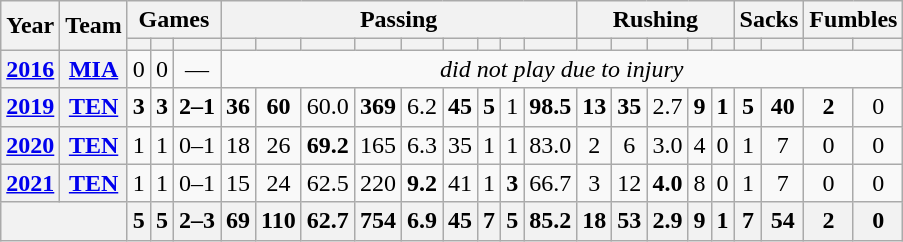<table class="wikitable" style="text-align:center;">
<tr>
<th rowspan="2">Year</th>
<th rowspan="2">Team</th>
<th colspan="3">Games</th>
<th colspan="9">Passing</th>
<th colspan="5">Rushing</th>
<th colspan="2">Sacks</th>
<th colspan="2">Fumbles</th>
</tr>
<tr>
<th></th>
<th></th>
<th></th>
<th></th>
<th></th>
<th></th>
<th></th>
<th></th>
<th></th>
<th></th>
<th></th>
<th></th>
<th></th>
<th></th>
<th></th>
<th></th>
<th></th>
<th></th>
<th></th>
<th></th>
<th></th>
</tr>
<tr>
<th><a href='#'>2016</a></th>
<th><a href='#'>MIA</a></th>
<td>0</td>
<td>0</td>
<td>—</td>
<td colspan="18"><em>did not play due to injury</em></td>
</tr>
<tr>
<th><a href='#'>2019</a></th>
<th><a href='#'>TEN</a></th>
<td><strong>3</strong></td>
<td><strong>3</strong></td>
<td><strong>2–1</strong></td>
<td><strong>36</strong></td>
<td><strong>60</strong></td>
<td>60.0</td>
<td><strong>369</strong></td>
<td>6.2</td>
<td><strong>45</strong></td>
<td><strong>5</strong></td>
<td>1</td>
<td><strong>98.5</strong></td>
<td><strong>13</strong></td>
<td><strong>35</strong></td>
<td>2.7</td>
<td><strong>9</strong></td>
<td><strong>1</strong></td>
<td><strong>5</strong></td>
<td><strong>40</strong></td>
<td><strong>2</strong></td>
<td>0</td>
</tr>
<tr>
<th><a href='#'>2020</a></th>
<th><a href='#'>TEN</a></th>
<td>1</td>
<td>1</td>
<td>0–1</td>
<td>18</td>
<td>26</td>
<td><strong>69.2</strong></td>
<td>165</td>
<td>6.3</td>
<td>35</td>
<td>1</td>
<td>1</td>
<td>83.0</td>
<td>2</td>
<td>6</td>
<td>3.0</td>
<td>4</td>
<td>0</td>
<td>1</td>
<td>7</td>
<td>0</td>
<td>0</td>
</tr>
<tr>
<th><a href='#'>2021</a></th>
<th><a href='#'>TEN</a></th>
<td>1</td>
<td>1</td>
<td>0–1</td>
<td>15</td>
<td>24</td>
<td>62.5</td>
<td>220</td>
<td><strong>9.2</strong></td>
<td>41</td>
<td>1</td>
<td><strong>3</strong></td>
<td>66.7</td>
<td>3</td>
<td>12</td>
<td><strong>4.0</strong></td>
<td>8</td>
<td>0</td>
<td>1</td>
<td>7</td>
<td>0</td>
<td>0</td>
</tr>
<tr>
<th colspan="2"></th>
<th>5</th>
<th>5</th>
<th>2–3</th>
<th>69</th>
<th>110</th>
<th>62.7</th>
<th>754</th>
<th>6.9</th>
<th>45</th>
<th>7</th>
<th>5</th>
<th>85.2</th>
<th>18</th>
<th>53</th>
<th>2.9</th>
<th>9</th>
<th>1</th>
<th>7</th>
<th>54</th>
<th>2</th>
<th>0</th>
</tr>
</table>
